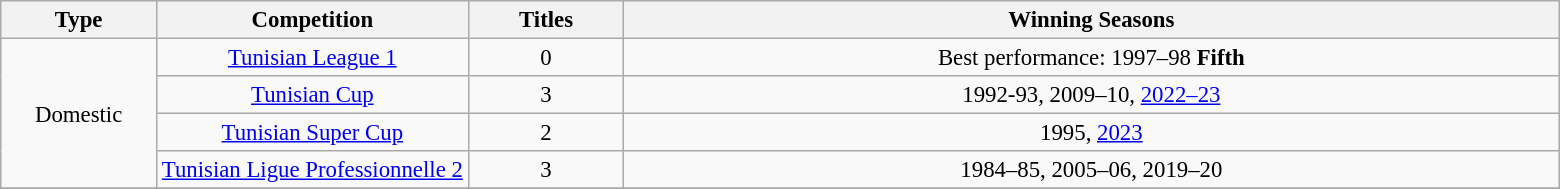<table class="wikitable plainrowheaders" style="font-size:95%; text-align:center;">
<tr>
<th width=10%>Type</th>
<th width=20%>Competition</th>
<th width=10%>Titles</th>
<th width=60%>Winning Seasons</th>
</tr>
<tr>
<td rowspan="4">Domestic</td>
<td><a href='#'>Tunisian League 1</a></td>
<td>0</td>
<td>Best performance: 1997–98 <strong>Fifth</strong></td>
</tr>
<tr>
<td><a href='#'>Tunisian Cup</a></td>
<td>3</td>
<td>1992-93, 2009–10, <a href='#'>2022–23</a></td>
</tr>
<tr>
<td><a href='#'>Tunisian Super Cup</a></td>
<td>2</td>
<td>1995, <a href='#'>2023</a></td>
</tr>
<tr>
<td><a href='#'>Tunisian Ligue Professionnelle 2</a></td>
<td>3</td>
<td>1984–85, 2005–06, 2019–20</td>
</tr>
<tr>
</tr>
</table>
